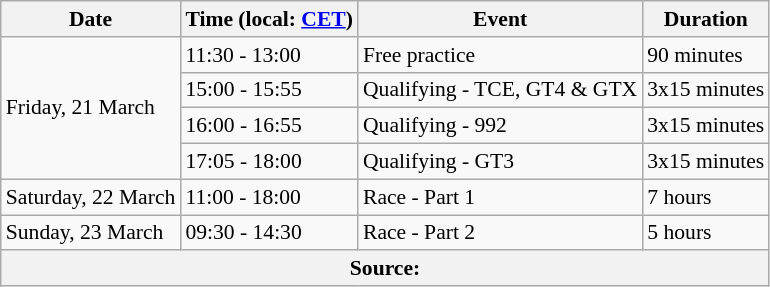<table class="wikitable" style="font-size:90%;">
<tr>
<th>Date</th>
<th>Time (local: <a href='#'>CET</a>)</th>
<th>Event</th>
<th>Duration</th>
</tr>
<tr>
<td rowspan=4>Friday, 21 March</td>
<td>11:30 - 13:00</td>
<td>Free practice</td>
<td>90 minutes</td>
</tr>
<tr>
<td>15:00 - 15:55</td>
<td nowrap>Qualifying - TCE, GT4 & GTX</td>
<td nowrap>3x15 minutes</td>
</tr>
<tr>
<td>16:00 - 16:55</td>
<td>Qualifying - 992</td>
<td>3x15 minutes</td>
</tr>
<tr>
<td>17:05 - 18:00</td>
<td>Qualifying - GT3</td>
<td>3x15 minutes</td>
</tr>
<tr>
<td nowrap>Saturday, 22 March</td>
<td>11:00 - 18:00</td>
<td>Race - Part 1</td>
<td>7 hours</td>
</tr>
<tr>
<td>Sunday, 23 March</td>
<td nowrap>09:30 - 14:30</td>
<td>Race - Part 2</td>
<td>5 hours</td>
</tr>
<tr>
<th colspan=4>Source:</th>
</tr>
</table>
